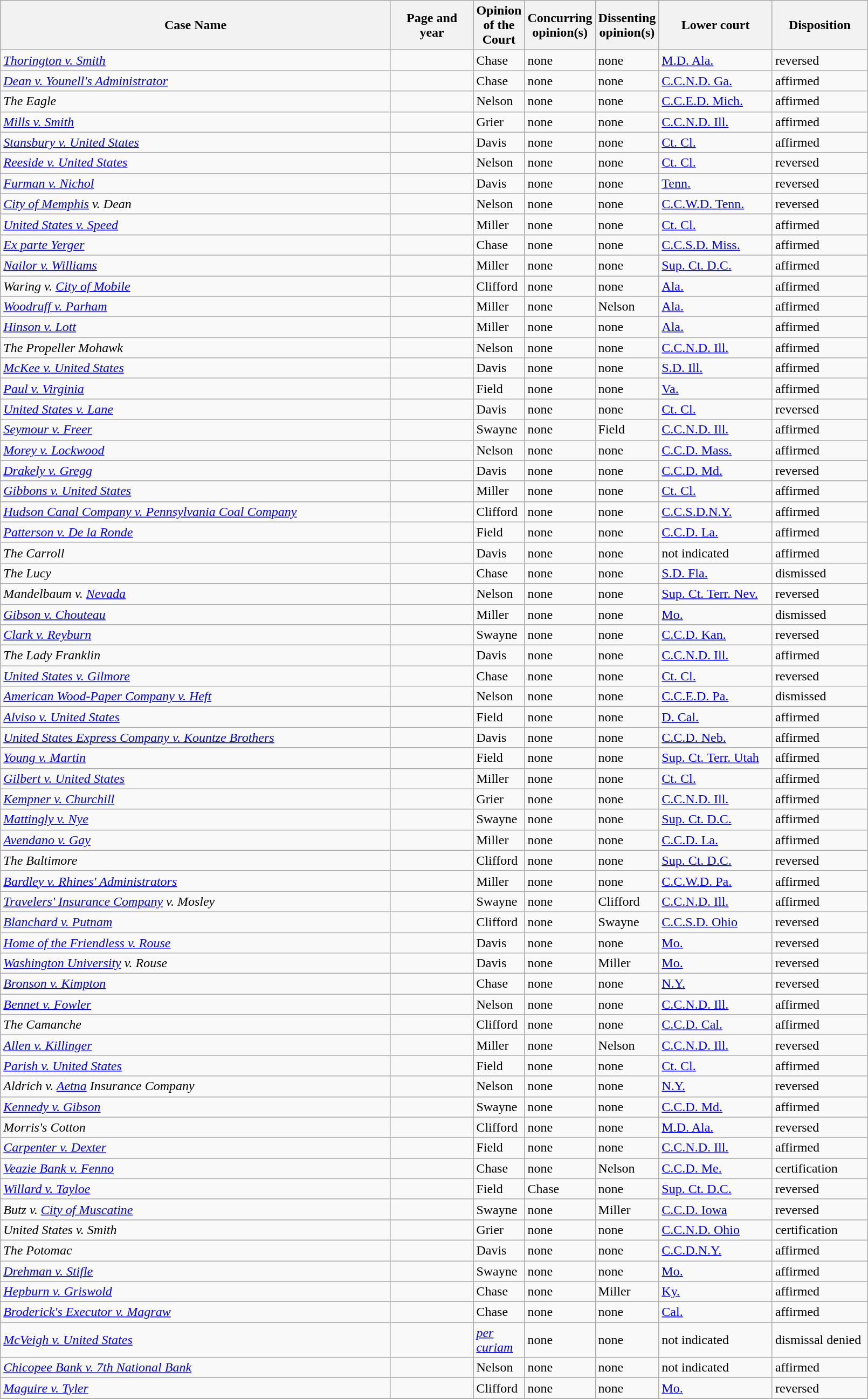<table class="wikitable sortable">
<tr>
<th scope="col" style="width: 475px;">Case Name</th>
<th scope="col" style="width: 95px;">Page and year</th>
<th scope="col" style="width: 10px;">Opinion of the Court</th>
<th scope="col" style="width: 10px;">Concurring opinion(s)</th>
<th scope="col" style="width: 10px;">Dissenting opinion(s)</th>
<th scope="col" style="width: 133px;">Lower court</th>
<th scope="col" style="width: 110px;">Disposition</th>
</tr>
<tr>
<td><em><a href='#'>Thorington v. Smith</a></em></td>
<td align="right"></td>
<td>Chase</td>
<td>none</td>
<td>none</td>
<td><a href='#'>M.D. Ala.</a></td>
<td>reversed</td>
</tr>
<tr>
<td><em><a href='#'>Dean v. Younell's Administrator</a></em></td>
<td align="right"></td>
<td>Chase</td>
<td>none</td>
<td>none</td>
<td><a href='#'>C.C.N.D. Ga.</a></td>
<td>affirmed</td>
</tr>
<tr>
<td><em>The Eagle</em></td>
<td align="right"></td>
<td>Nelson</td>
<td>none</td>
<td>none</td>
<td><a href='#'>C.C.E.D. Mich.</a></td>
<td>affirmed</td>
</tr>
<tr>
<td><em><a href='#'>Mills v. Smith</a></em></td>
<td align="right"></td>
<td>Grier</td>
<td>none</td>
<td>none</td>
<td><a href='#'>C.C.N.D. Ill.</a></td>
<td>affirmed</td>
</tr>
<tr>
<td><em><a href='#'>Stansbury v. United States</a></em></td>
<td align="right"></td>
<td>Davis</td>
<td>none</td>
<td>none</td>
<td><a href='#'>Ct. Cl.</a></td>
<td>affirmed</td>
</tr>
<tr>
<td><em><a href='#'>Reeside v. United States</a></em></td>
<td align="right"></td>
<td>Nelson</td>
<td>none</td>
<td>none</td>
<td><a href='#'>Ct. Cl.</a></td>
<td>reversed</td>
</tr>
<tr>
<td><em><a href='#'>Furman v. Nichol</a></em></td>
<td align="right"></td>
<td>Davis</td>
<td>none</td>
<td>none</td>
<td><a href='#'>Tenn.</a></td>
<td>reversed</td>
</tr>
<tr>
<td><em><a href='#'>City of Memphis</a> v. Dean</em></td>
<td align="right"></td>
<td>Nelson</td>
<td>none</td>
<td>none</td>
<td><a href='#'>C.C.W.D. Tenn.</a></td>
<td>reversed</td>
</tr>
<tr>
<td><em><a href='#'>United States v. Speed</a></em></td>
<td align="right"></td>
<td>Miller</td>
<td>none</td>
<td>none</td>
<td><a href='#'>Ct. Cl.</a></td>
<td>affirmed</td>
</tr>
<tr>
<td><em><a href='#'>Ex parte Yerger</a></em></td>
<td align="right"></td>
<td>Chase</td>
<td>none</td>
<td>none</td>
<td><a href='#'>C.C.S.D. Miss.</a></td>
<td>affirmed</td>
</tr>
<tr>
<td><em><a href='#'>Nailor v. Williams</a></em></td>
<td align="right"></td>
<td>Miller</td>
<td>none</td>
<td>none</td>
<td><a href='#'>Sup. Ct. D.C.</a></td>
<td>affirmed</td>
</tr>
<tr>
<td><em>Waring v. <a href='#'>City of Mobile</a></em></td>
<td align="right"></td>
<td>Clifford</td>
<td>none</td>
<td>none</td>
<td><a href='#'>Ala.</a></td>
<td>affirmed</td>
</tr>
<tr>
<td><em><a href='#'>Woodruff v. Parham</a></em></td>
<td align="right"></td>
<td>Miller</td>
<td>none</td>
<td>Nelson</td>
<td><a href='#'>Ala.</a></td>
<td>affirmed</td>
</tr>
<tr>
<td><em><a href='#'>Hinson v. Lott</a></em></td>
<td align="right"></td>
<td>Miller</td>
<td>none</td>
<td>none</td>
<td><a href='#'>Ala.</a></td>
<td>affirmed</td>
</tr>
<tr>
<td><em>The Propeller Mohawk</em></td>
<td align="right"></td>
<td>Nelson</td>
<td>none</td>
<td>none</td>
<td><a href='#'>C.C.N.D. Ill.</a></td>
<td>affirmed</td>
</tr>
<tr>
<td><em><a href='#'>McKee v. United States</a></em></td>
<td align="right"></td>
<td>Davis</td>
<td>none</td>
<td>none</td>
<td><a href='#'>S.D. Ill.</a></td>
<td>affirmed</td>
</tr>
<tr>
<td><em><a href='#'>Paul v. Virginia</a></em></td>
<td align="right"></td>
<td>Field</td>
<td>none</td>
<td>none</td>
<td><a href='#'>Va.</a></td>
<td>affirmed</td>
</tr>
<tr>
<td><em><a href='#'>United States v. Lane</a></em></td>
<td align="right"></td>
<td>Davis</td>
<td>none</td>
<td>none</td>
<td><a href='#'>Ct. Cl.</a></td>
<td>reversed</td>
</tr>
<tr>
<td><em><a href='#'>Seymour v. Freer</a></em></td>
<td align="right"></td>
<td>Swayne</td>
<td>none</td>
<td>Field</td>
<td><a href='#'>C.C.N.D. Ill.</a></td>
<td>affirmed</td>
</tr>
<tr>
<td><em><a href='#'>Morey v. Lockwood</a></em></td>
<td align="right"></td>
<td>Nelson</td>
<td>none</td>
<td>none</td>
<td><a href='#'>C.C.D. Mass.</a></td>
<td>affirmed</td>
</tr>
<tr>
<td><em><a href='#'>Drakely v. Gregg</a></em></td>
<td align="right"></td>
<td>Davis</td>
<td>none</td>
<td>none</td>
<td><a href='#'>C.C.D. Md.</a></td>
<td>reversed</td>
</tr>
<tr>
<td><em><a href='#'>Gibbons v. United States</a></em></td>
<td align="right"></td>
<td>Miller</td>
<td>none</td>
<td>none</td>
<td><a href='#'>Ct. Cl.</a></td>
<td>affirmed</td>
</tr>
<tr>
<td><em><a href='#'>Hudson Canal Company v. Pennsylvania Coal Company</a></em></td>
<td align="right"></td>
<td>Clifford</td>
<td>none</td>
<td>none</td>
<td><a href='#'>C.C.S.D.N.Y.</a></td>
<td>affirmed</td>
</tr>
<tr>
<td><em><a href='#'>Patterson v. De la Ronde</a></em></td>
<td align="right"></td>
<td>Field</td>
<td>none</td>
<td>none</td>
<td><a href='#'>C.C.D. La.</a></td>
<td>affirmed</td>
</tr>
<tr>
<td><em>The Carroll</em></td>
<td align="right"></td>
<td>Davis</td>
<td>none</td>
<td>none</td>
<td>not indicated</td>
<td>affirmed</td>
</tr>
<tr>
<td><em>The Lucy</em></td>
<td align="right"></td>
<td>Chase</td>
<td>none</td>
<td>none</td>
<td><a href='#'>S.D. Fla.</a></td>
<td>dismissed</td>
</tr>
<tr>
<td><em>Mandelbaum v. <a href='#'>Nevada</a></em></td>
<td align="right"></td>
<td>Nelson</td>
<td>none</td>
<td>none</td>
<td><a href='#'>Sup. Ct. Terr. Nev.</a></td>
<td>reversed</td>
</tr>
<tr>
<td><em><a href='#'>Gibson v. Chouteau</a></em></td>
<td align="right"></td>
<td>Miller</td>
<td>none</td>
<td>none</td>
<td><a href='#'>Mo.</a></td>
<td>dismissed</td>
</tr>
<tr>
<td><em><a href='#'>Clark v. Reyburn</a></em></td>
<td align="right"></td>
<td>Swayne</td>
<td>none</td>
<td>none</td>
<td><a href='#'>C.C.D. Kan.</a></td>
<td>reversed</td>
</tr>
<tr>
<td><em>The Lady Franklin</em></td>
<td align="right"></td>
<td>Davis</td>
<td>none</td>
<td>none</td>
<td><a href='#'>C.C.N.D. Ill.</a></td>
<td>affirmed</td>
</tr>
<tr>
<td><em><a href='#'>United States v. Gilmore</a></em></td>
<td align="right"></td>
<td>Chase</td>
<td>none</td>
<td>none</td>
<td><a href='#'>Ct. Cl.</a></td>
<td>reversed</td>
</tr>
<tr>
<td><em><a href='#'>American Wood-Paper Company v. Heft</a></em></td>
<td align="right"></td>
<td>Nelson</td>
<td>none</td>
<td>none</td>
<td><a href='#'>C.C.E.D. Pa.</a></td>
<td>dismissed</td>
</tr>
<tr>
<td><em><a href='#'>Alviso v. United States</a></em></td>
<td align="right"></td>
<td>Field</td>
<td>none</td>
<td>none</td>
<td><a href='#'>D. Cal.</a></td>
<td>affirmed</td>
</tr>
<tr>
<td><em><a href='#'>United States Express Company v. Kountze Brothers</a></em></td>
<td align="right"></td>
<td>Davis</td>
<td>none</td>
<td>none</td>
<td><a href='#'>C.C.D. Neb.</a></td>
<td>affirmed</td>
</tr>
<tr>
<td><em><a href='#'>Young v. Martin</a></em></td>
<td align="right"></td>
<td>Field</td>
<td>none</td>
<td>none</td>
<td><a href='#'>Sup. Ct. Terr. Utah</a></td>
<td>affirmed</td>
</tr>
<tr>
<td><em><a href='#'>Gilbert v. United States</a></em></td>
<td align="right"></td>
<td>Miller</td>
<td>none</td>
<td>none</td>
<td><a href='#'>Ct. Cl.</a></td>
<td>affirmed</td>
</tr>
<tr>
<td><em><a href='#'>Kempner v. Churchill</a></em></td>
<td align="right"></td>
<td>Grier</td>
<td>none</td>
<td>none</td>
<td><a href='#'>C.C.N.D. Ill.</a></td>
<td>affirmed</td>
</tr>
<tr>
<td><em><a href='#'>Mattingly v. Nye</a></em></td>
<td align="right"></td>
<td>Swayne</td>
<td>none</td>
<td>none</td>
<td><a href='#'>Sup. Ct. D.C.</a></td>
<td>affirmed</td>
</tr>
<tr>
<td><em><a href='#'>Avendano v. Gay</a></em></td>
<td align="right"></td>
<td>Miller</td>
<td>none</td>
<td>none</td>
<td><a href='#'>C.C.D. La.</a></td>
<td>affirmed</td>
</tr>
<tr>
<td><em>The Baltimore</em></td>
<td align="right"></td>
<td>Clifford</td>
<td>none</td>
<td>none</td>
<td><a href='#'>Sup. Ct. D.C.</a></td>
<td>reversed</td>
</tr>
<tr>
<td><em><a href='#'>Bardley v. Rhines' Administrators</a></em></td>
<td align="right"></td>
<td>Miller</td>
<td>none</td>
<td>none</td>
<td><a href='#'>C.C.W.D. Pa.</a></td>
<td>affirmed</td>
</tr>
<tr>
<td><em><a href='#'>Travelers' Insurance Company</a> v. Mosley</em></td>
<td align="right"></td>
<td>Swayne</td>
<td>none</td>
<td>Clifford</td>
<td><a href='#'>C.C.N.D. Ill.</a></td>
<td>affirmed</td>
</tr>
<tr>
<td><em><a href='#'>Blanchard v. Putnam</a></em></td>
<td align="right"></td>
<td>Clifford</td>
<td>none</td>
<td>Swayne</td>
<td><a href='#'>C.C.S.D. Ohio</a></td>
<td>reversed</td>
</tr>
<tr>
<td><em><a href='#'>Home of the Friendless v. Rouse</a></em></td>
<td align="right"></td>
<td>Davis</td>
<td>none</td>
<td>none</td>
<td><a href='#'>Mo.</a></td>
<td>reversed</td>
</tr>
<tr>
<td><em><a href='#'>Washington University</a> v. Rouse</em></td>
<td align="right"></td>
<td>Davis</td>
<td>none</td>
<td>Miller</td>
<td><a href='#'>Mo.</a></td>
<td>reversed</td>
</tr>
<tr>
<td><em><a href='#'>Bronson v. Kimpton</a></em></td>
<td align="right"></td>
<td>Chase</td>
<td>none</td>
<td>none</td>
<td><a href='#'>N.Y.</a></td>
<td>reversed</td>
</tr>
<tr>
<td><em><a href='#'>Bennet v. Fowler</a></em></td>
<td align="right"></td>
<td>Nelson</td>
<td>none</td>
<td>none</td>
<td><a href='#'>C.C.N.D. Ill.</a></td>
<td>affirmed</td>
</tr>
<tr>
<td><em>The Camanche</em></td>
<td align="right"></td>
<td>Clifford</td>
<td>none</td>
<td>none</td>
<td><a href='#'>C.C.D. Cal.</a></td>
<td>affirmed</td>
</tr>
<tr>
<td><em><a href='#'>Allen v. Killinger</a></em></td>
<td align="right"></td>
<td>Miller</td>
<td>none</td>
<td>Nelson</td>
<td><a href='#'>C.C.N.D. Ill.</a></td>
<td>reversed</td>
</tr>
<tr>
<td><em><a href='#'>Parish v. United States</a></em></td>
<td align="right"></td>
<td>Field</td>
<td>none</td>
<td>none</td>
<td><a href='#'>Ct. Cl.</a></td>
<td>affirmed</td>
</tr>
<tr>
<td><em>Aldrich v. <a href='#'>Aetna</a> Insurance Company</em></td>
<td align="right"></td>
<td>Nelson</td>
<td>none</td>
<td>none</td>
<td><a href='#'>N.Y.</a></td>
<td>reversed</td>
</tr>
<tr>
<td><em><a href='#'>Kennedy v. Gibson</a></em></td>
<td align="right"></td>
<td>Swayne</td>
<td>none</td>
<td>none</td>
<td><a href='#'>C.C.D. Md.</a></td>
<td>affirmed</td>
</tr>
<tr>
<td><em>Morris's Cotton</em></td>
<td align="right"></td>
<td>Clifford</td>
<td>none</td>
<td>none</td>
<td><a href='#'>M.D. Ala.</a></td>
<td>reversed</td>
</tr>
<tr>
<td><em><a href='#'>Carpenter v. Dexter</a></em></td>
<td align="right"></td>
<td>Field</td>
<td>none</td>
<td>none</td>
<td><a href='#'>C.C.N.D. Ill.</a></td>
<td>affirmed</td>
</tr>
<tr>
<td><em><a href='#'>Veazie Bank v. Fenno</a></em></td>
<td align="right"></td>
<td>Chase</td>
<td>none</td>
<td>Nelson</td>
<td><a href='#'>C.C.D. Me.</a></td>
<td>certification</td>
</tr>
<tr>
<td><em><a href='#'>Willard v. Tayloe</a></em></td>
<td align="right"></td>
<td>Field</td>
<td>Chase</td>
<td>none</td>
<td><a href='#'>Sup. Ct. D.C.</a></td>
<td>reversed</td>
</tr>
<tr>
<td><em>Butz v. <a href='#'>City of Muscatine</a></em></td>
<td align="right"></td>
<td>Swayne</td>
<td>none</td>
<td>Miller</td>
<td><a href='#'>C.C.D. Iowa</a></td>
<td>reversed</td>
</tr>
<tr>
<td><em>United States v. Smith</em></td>
<td align="right"></td>
<td>Grier</td>
<td>none</td>
<td>none</td>
<td><a href='#'>C.C.N.D. Ohio</a></td>
<td>certification</td>
</tr>
<tr>
<td><em>The Potomac</em></td>
<td align="right"></td>
<td>Davis</td>
<td>none</td>
<td>none</td>
<td><a href='#'>C.C.D.N.Y.</a></td>
<td>affirmed</td>
</tr>
<tr>
<td><em><a href='#'>Drehman v. Stifle</a></em></td>
<td align="right"></td>
<td>Swayne</td>
<td>none</td>
<td>none</td>
<td><a href='#'>Mo.</a></td>
<td>affirmed</td>
</tr>
<tr>
<td><em><a href='#'>Hepburn v. Griswold</a></em></td>
<td align="right"></td>
<td>Chase</td>
<td>none</td>
<td>Miller</td>
<td><a href='#'>Ky.</a></td>
<td>affirmed</td>
</tr>
<tr>
<td><em><a href='#'>Broderick's Executor v. Magraw</a></em></td>
<td align="right"></td>
<td>Chase</td>
<td>none</td>
<td>none</td>
<td><a href='#'>Cal.</a></td>
<td>affirmed</td>
</tr>
<tr>
<td><em><a href='#'>McVeigh v. United States</a></em></td>
<td align="right"></td>
<td><em><a href='#'>per curiam</a></em></td>
<td>none</td>
<td>none</td>
<td>not indicated</td>
<td>dismissal denied</td>
</tr>
<tr>
<td><em><a href='#'>Chicopee Bank v. 7th National Bank</a></em></td>
<td align="right"></td>
<td>Nelson</td>
<td>none</td>
<td>none</td>
<td>not indicated</td>
<td>affirmed</td>
</tr>
<tr>
<td><em><a href='#'>Maguire v. Tyler</a></em></td>
<td align="right"></td>
<td>Clifford</td>
<td>none</td>
<td>none</td>
<td><a href='#'>Mo.</a></td>
<td>reversed</td>
</tr>
<tr>
</tr>
</table>
